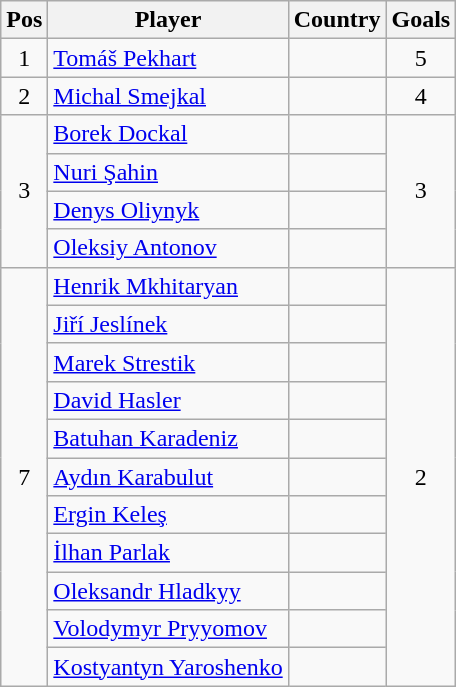<table class="wikitable">
<tr>
<th>Pos</th>
<th>Player</th>
<th>Country</th>
<th>Goals</th>
</tr>
<tr>
<td align=center>1</td>
<td><a href='#'>Tomáš Pekhart</a></td>
<td></td>
<td align=center>5</td>
</tr>
<tr>
<td align=center>2</td>
<td><a href='#'>Michal Smejkal</a></td>
<td></td>
<td align=center>4</td>
</tr>
<tr>
<td rowspan="4" align=center>3</td>
<td><a href='#'>Borek Dockal</a></td>
<td></td>
<td rowspan="4" align=center>3</td>
</tr>
<tr>
<td><a href='#'>Nuri Şahin</a></td>
<td></td>
</tr>
<tr>
<td><a href='#'>Denys Oliynyk</a></td>
<td></td>
</tr>
<tr>
<td><a href='#'>Oleksiy Antonov</a></td>
<td></td>
</tr>
<tr>
<td rowspan="11" align=center>7</td>
<td><a href='#'>Henrik Mkhitaryan</a></td>
<td></td>
<td rowspan="11" align=center>2</td>
</tr>
<tr>
<td><a href='#'>Jiří Jeslínek</a></td>
<td></td>
</tr>
<tr>
<td><a href='#'>Marek Strestik</a></td>
<td></td>
</tr>
<tr>
<td><a href='#'>David Hasler</a></td>
<td></td>
</tr>
<tr>
<td><a href='#'>Batuhan Karadeniz</a></td>
<td></td>
</tr>
<tr>
<td><a href='#'>Aydın Karabulut</a></td>
<td></td>
</tr>
<tr>
<td><a href='#'>Ergin Keleş</a></td>
<td></td>
</tr>
<tr>
<td><a href='#'>İlhan Parlak</a></td>
<td></td>
</tr>
<tr>
<td><a href='#'>Oleksandr Hladkyy</a></td>
<td></td>
</tr>
<tr>
<td><a href='#'>Volodymyr Pryyomov</a></td>
<td></td>
</tr>
<tr>
<td><a href='#'>Kostyantyn Yaroshenko</a></td>
<td></td>
</tr>
</table>
